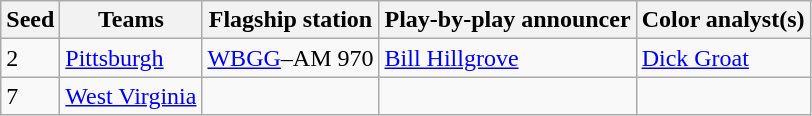<table class="wikitable">
<tr>
<th>Seed</th>
<th>Teams</th>
<th>Flagship station</th>
<th>Play-by-play announcer</th>
<th>Color analyst(s)</th>
</tr>
<tr>
<td>2</td>
<td><a href='#'>Pittsburgh</a></td>
<td><a href='#'>WBGG</a>–AM 970</td>
<td><a href='#'>Bill Hillgrove</a></td>
<td><a href='#'>Dick Groat</a></td>
</tr>
<tr>
<td>7</td>
<td><a href='#'>West Virginia</a></td>
<td></td>
<td></td>
<td></td>
</tr>
</table>
